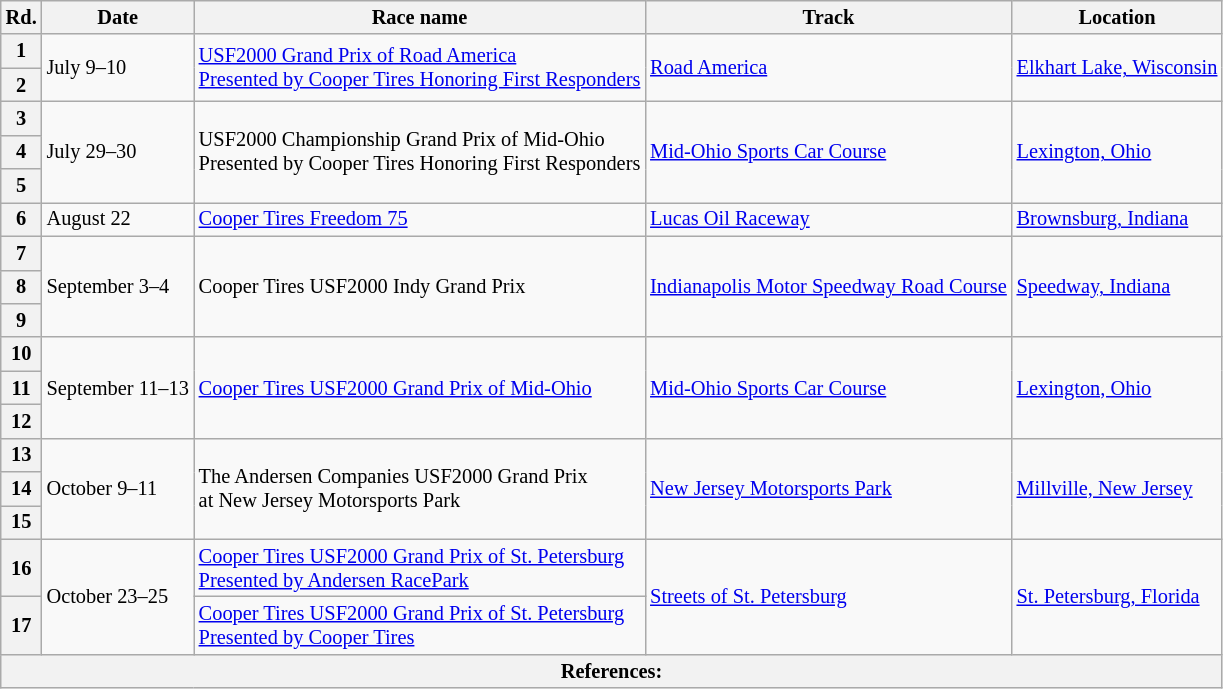<table class="wikitable" style="font-size: 85%">
<tr>
<th>Rd.</th>
<th>Date</th>
<th>Race name</th>
<th>Track</th>
<th>Location</th>
</tr>
<tr>
<th>1</th>
<td rowspan=2>July 9–10</td>
<td rowspan=2><a href='#'>USF2000 Grand Prix of Road America<br>Presented by Cooper Tires Honoring First Responders</a></td>
<td rowspan=2> <a href='#'>Road America</a></td>
<td rowspan=2><a href='#'>Elkhart Lake, Wisconsin</a></td>
</tr>
<tr>
<th>2</th>
</tr>
<tr>
<th>3</th>
<td rowspan=3>July 29–30</td>
<td rowspan=3>USF2000 Championship Grand Prix of Mid-Ohio<br>Presented by Cooper Tires Honoring First Responders</td>
<td rowspan=3> <a href='#'>Mid-Ohio Sports Car Course</a></td>
<td rowspan=3><a href='#'>Lexington, Ohio</a></td>
</tr>
<tr>
<th>4</th>
</tr>
<tr>
<th>5</th>
</tr>
<tr>
<th>6</th>
<td>August 22</td>
<td><a href='#'>Cooper Tires Freedom 75</a></td>
<td> <a href='#'>Lucas Oil Raceway</a></td>
<td><a href='#'>Brownsburg, Indiana</a></td>
</tr>
<tr>
<th>7</th>
<td rowspan=3>September 3–4</td>
<td rowspan=3>Cooper Tires USF2000 Indy Grand Prix</td>
<td rowspan=3> <a href='#'>Indianapolis Motor Speedway Road Course</a></td>
<td rowspan=3><a href='#'>Speedway, Indiana</a></td>
</tr>
<tr>
<th>8</th>
</tr>
<tr>
<th>9</th>
</tr>
<tr>
<th>10</th>
<td rowspan=3>September 11–13</td>
<td rowspan=3><a href='#'>Cooper Tires USF2000 Grand Prix of Mid-Ohio</a></td>
<td rowspan=3> <a href='#'>Mid-Ohio Sports Car Course</a></td>
<td rowspan=3><a href='#'>Lexington, Ohio</a></td>
</tr>
<tr>
<th>11</th>
</tr>
<tr>
<th>12</th>
</tr>
<tr>
<th>13</th>
<td rowspan=3>October 9–11</td>
<td rowspan=3>The Andersen Companies USF2000 Grand Prix<br>at New Jersey Motorsports Park</td>
<td rowspan=3> <a href='#'>New Jersey Motorsports Park</a></td>
<td rowspan=3><a href='#'>Millville, New Jersey</a></td>
</tr>
<tr>
<th>14</th>
</tr>
<tr>
<th>15</th>
</tr>
<tr>
<th>16</th>
<td rowspan=2>October 23–25</td>
<td><a href='#'>Cooper Tires USF2000 Grand Prix of St. Petersburg<br>Presented by Andersen RacePark</a></td>
<td rowspan=2> <a href='#'>Streets of St. Petersburg</a></td>
<td rowspan=2><a href='#'>St. Petersburg, Florida</a></td>
</tr>
<tr>
<th>17</th>
<td><a href='#'>Cooper Tires USF2000 Grand Prix of St. Petersburg<br>Presented by Cooper Tires</a></td>
</tr>
<tr>
<th colspan=5>References:</th>
</tr>
</table>
